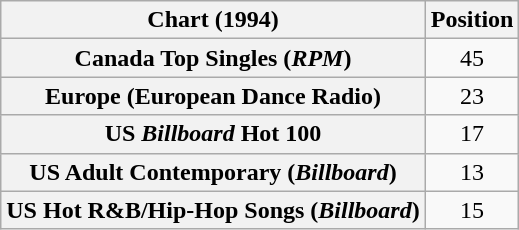<table class="wikitable sortable plainrowheaders" style="text-align:center">
<tr>
<th>Chart (1994)</th>
<th>Position</th>
</tr>
<tr>
<th scope="row">Canada Top Singles (<em>RPM</em>)</th>
<td align="center">45</td>
</tr>
<tr>
<th scope="row">Europe (European Dance Radio)</th>
<td align="center">23</td>
</tr>
<tr>
<th scope="row">US <em>Billboard</em> Hot 100</th>
<td align="center">17</td>
</tr>
<tr>
<th scope="row">US Adult Contemporary (<em>Billboard</em>)</th>
<td align="center">13</td>
</tr>
<tr>
<th scope="row">US Hot R&B/Hip-Hop Songs (<em>Billboard</em>)</th>
<td align="center">15</td>
</tr>
</table>
